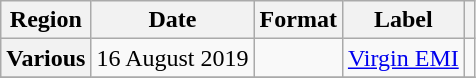<table class="wikitable plainrowheaders">
<tr>
<th scope="col">Region</th>
<th scope="col">Date</th>
<th scope="col">Format</th>
<th scope="col">Label</th>
<th scope="col"></th>
</tr>
<tr>
<th scope="row">Various</th>
<td>16 August 2019</td>
<td></td>
<td><a href='#'>Virgin EMI</a></td>
<td></td>
</tr>
<tr>
</tr>
</table>
